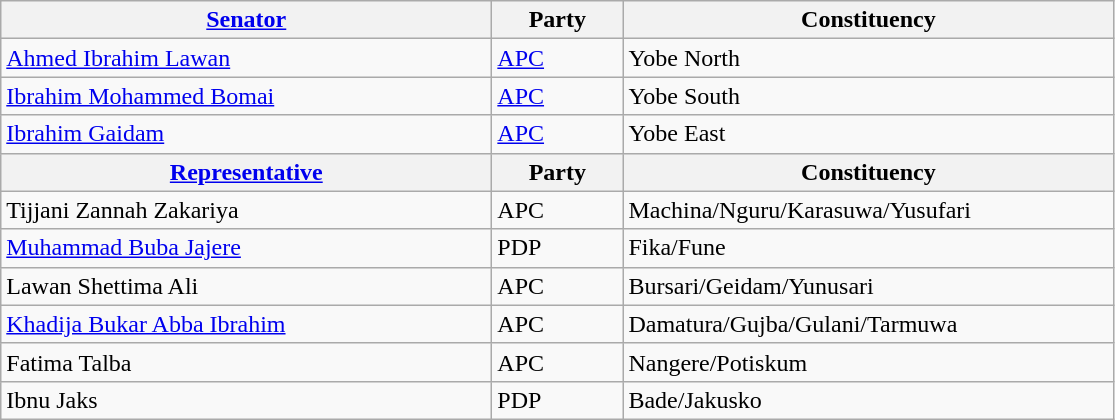<table class="wikitable">
<tr>
<th style="width:20em;"><a href='#'>Senator</a></th>
<th style="width:5em;">Party</th>
<th style="width:20em;">Constituency</th>
</tr>
<tr>
<td><a href='#'>Ahmed Ibrahim Lawan</a></td>
<td><a href='#'>APC</a></td>
<td>Yobe North</td>
</tr>
<tr>
<td><a href='#'>Ibrahim Mohammed Bomai</a></td>
<td><a href='#'>APC</a></td>
<td>Yobe South</td>
</tr>
<tr>
<td><a href='#'>Ibrahim Gaidam</a></td>
<td><a href='#'>APC</a></td>
<td>Yobe East</td>
</tr>
<tr>
<th><a href='#'>Representative</a></th>
<th>Party</th>
<th>Constituency</th>
</tr>
<tr>
<td>Tijjani Zannah Zakariya</td>
<td All Progressive Congress>APC</td>
<td>Machina/Nguru/Karasuwa/Yusufari</td>
</tr>
<tr>
<td><a href='#'>Muhammad Buba Jajere</a></td>
<td All Progressive Congress>PDP</td>
<td>Fika/Fune</td>
</tr>
<tr>
<td>Lawan Shettima Ali</td>
<td All Progressive Congress>APC</td>
<td>Bursari/Geidam/Yunusari</td>
</tr>
<tr>
<td><a href='#'>Khadija Bukar Abba Ibrahim</a></td>
<td All Progressive Congress>APC</td>
<td>Damatura/Gujba/Gulani/Tarmuwa</td>
</tr>
<tr>
<td>Fatima Talba</td>
<td>APC</td>
<td>Nangere/Potiskum</td>
</tr>
<tr>
<td>Ibnu Jaks</td>
<td All Progressive Congress>PDP</td>
<td>Bade/Jakusko</td>
</tr>
</table>
